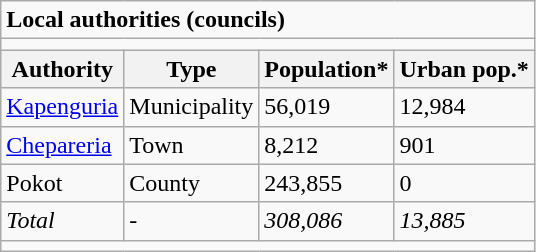<table class="wikitable">
<tr>
<td colspan="4"><strong>Local authorities (councils)</strong></td>
</tr>
<tr>
<td colspan="4"></td>
</tr>
<tr>
<th>Authority</th>
<th>Type</th>
<th>Population*</th>
<th>Urban pop.*</th>
</tr>
<tr>
<td><a href='#'>Kapenguria</a></td>
<td>Municipality</td>
<td>56,019</td>
<td>12,984</td>
</tr>
<tr>
<td><a href='#'>Chepareria</a></td>
<td>Town</td>
<td>8,212</td>
<td>901</td>
</tr>
<tr>
<td>Pokot</td>
<td>County</td>
<td>243,855</td>
<td>0</td>
</tr>
<tr>
<td><em>Total</em></td>
<td>-</td>
<td><em>308,086</em></td>
<td><em>13,885</em></td>
</tr>
<tr>
<td colspan="4"></td>
</tr>
</table>
